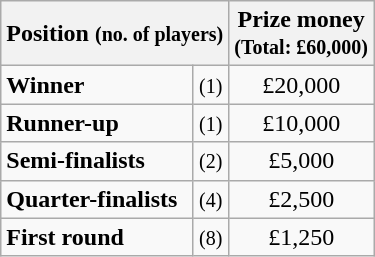<table class="wikitable">
<tr>
<th colspan=2>Position <small>(no. of players)</small></th>
<th>Prize money<br><small>(Total: £60,000)</small></th>
</tr>
<tr>
<td><strong>Winner</strong></td>
<td align=center><small>(1)</small></td>
<td align=center>£20,000</td>
</tr>
<tr>
<td><strong>Runner-up</strong></td>
<td align=center><small>(1)</small></td>
<td align=center>£10,000</td>
</tr>
<tr>
<td><strong>Semi-finalists</strong></td>
<td align=center><small>(2)</small></td>
<td align=center>£5,000</td>
</tr>
<tr>
<td><strong>Quarter-finalists</strong></td>
<td align=center><small>(4)</small></td>
<td align=center>£2,500</td>
</tr>
<tr>
<td><strong>First round</strong></td>
<td align=center><small>(8)</small></td>
<td align=center>£1,250</td>
</tr>
</table>
